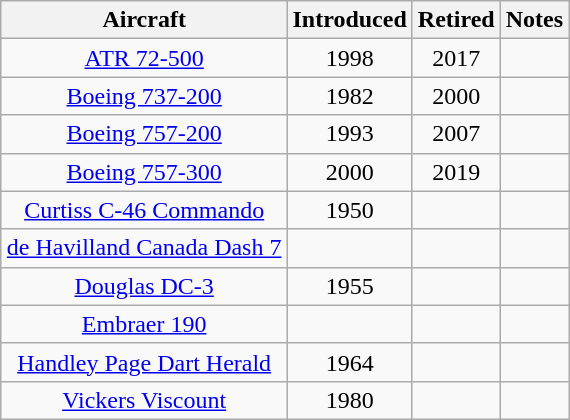<table class="wikitable" style="text-align:center; margin:auto;">
<tr>
<th>Aircraft</th>
<th>Introduced</th>
<th>Retired</th>
<th>Notes</th>
</tr>
<tr>
<td><a href='#'>ATR 72-500</a></td>
<td>1998</td>
<td>2017</td>
<td></td>
</tr>
<tr>
<td><a href='#'>Boeing 737-200</a></td>
<td>1982</td>
<td>2000</td>
<td></td>
</tr>
<tr>
<td><a href='#'>Boeing 757-200</a></td>
<td>1993</td>
<td>2007</td>
<td></td>
</tr>
<tr>
<td><a href='#'>Boeing 757-300</a></td>
<td>2000</td>
<td>2019</td>
<td></td>
</tr>
<tr>
<td><a href='#'>Curtiss C-46 Commando</a></td>
<td>1950</td>
<td></td>
<td></td>
</tr>
<tr>
<td><a href='#'>de Havilland Canada Dash 7</a></td>
<td></td>
<td></td>
<td></td>
</tr>
<tr>
<td><a href='#'>Douglas DC-3</a></td>
<td>1955</td>
<td></td>
<td></td>
</tr>
<tr>
<td><a href='#'>Embraer 190</a></td>
<td></td>
<td></td>
<td></td>
</tr>
<tr>
<td><a href='#'>Handley Page Dart Herald</a></td>
<td>1964</td>
<td></td>
<td></td>
</tr>
<tr>
<td><a href='#'>Vickers Viscount</a></td>
<td>1980</td>
<td></td>
<td></td>
</tr>
</table>
